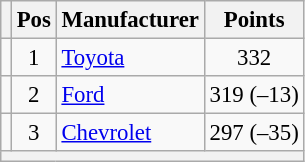<table class="wikitable" style="font-size: 95%">
<tr>
<th></th>
<th>Pos</th>
<th>Manufacturer</th>
<th>Points</th>
</tr>
<tr>
<td align="left"></td>
<td style="text-align:center;">1</td>
<td><a href='#'>Toyota</a></td>
<td style="text-align:center;">332</td>
</tr>
<tr>
<td align="left"></td>
<td style="text-align:center;">2</td>
<td><a href='#'>Ford</a></td>
<td style="text-align:center;">319 (–13)</td>
</tr>
<tr>
<td align="left"></td>
<td style="text-align:center;">3</td>
<td><a href='#'>Chevrolet</a></td>
<td style="text-align:center;">297 (–35)</td>
</tr>
<tr class="sortbottom">
<th colspan="9"></th>
</tr>
</table>
